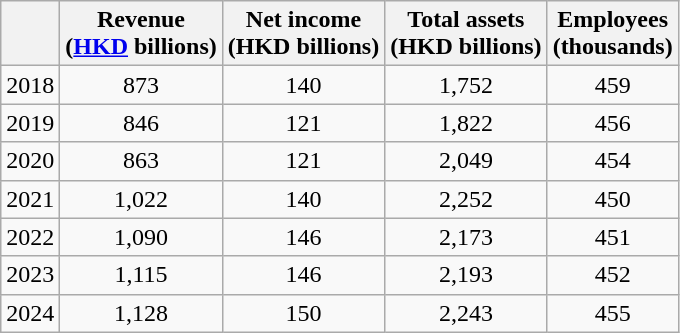<table class="wikitable" style="text-align:center">
<tr>
<th></th>
<th>Revenue<br>(<a href='#'>HKD</a> billions)</th>
<th>Net income<br>(HKD billions)</th>
<th>Total assets<br>(HKD billions)</th>
<th>Employees<br>(thousands)</th>
</tr>
<tr>
<td>2018</td>
<td>873</td>
<td>140</td>
<td>1,752</td>
<td>459</td>
</tr>
<tr>
<td>2019</td>
<td>846</td>
<td>121</td>
<td>1,822</td>
<td>456</td>
</tr>
<tr>
<td>2020</td>
<td>863</td>
<td>121</td>
<td>2,049</td>
<td>454</td>
</tr>
<tr>
<td>2021</td>
<td>1,022</td>
<td>140</td>
<td>2,252</td>
<td>450</td>
</tr>
<tr>
<td>2022</td>
<td>1,090</td>
<td>146</td>
<td>2,173</td>
<td>451</td>
</tr>
<tr>
<td>2023</td>
<td>1,115</td>
<td>146</td>
<td>2,193</td>
<td>452</td>
</tr>
<tr>
<td>2024</td>
<td>1,128</td>
<td>150</td>
<td>2,243</td>
<td>455</td>
</tr>
</table>
